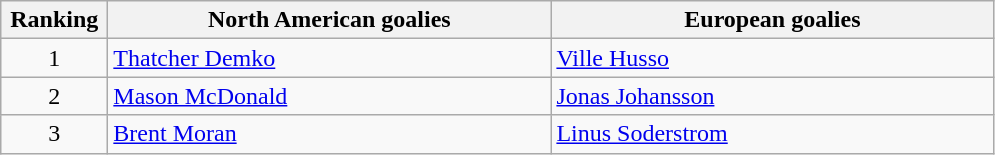<table class="wikitable">
<tr>
<th style="width:4em;">Ranking</th>
<th style="width:18em;">North American goalies</th>
<th style="width:18em;">European goalies</th>
</tr>
<tr>
<td style="text-align:center;">1</td>
<td> <a href='#'>Thatcher Demko</a></td>
<td> <a href='#'>Ville Husso</a></td>
</tr>
<tr>
<td style="text-align:center;">2</td>
<td> <a href='#'>Mason McDonald</a></td>
<td> <a href='#'>Jonas Johansson</a></td>
</tr>
<tr>
<td style="text-align:center;">3</td>
<td> <a href='#'>Brent Moran</a></td>
<td> <a href='#'>Linus Soderstrom</a></td>
</tr>
</table>
